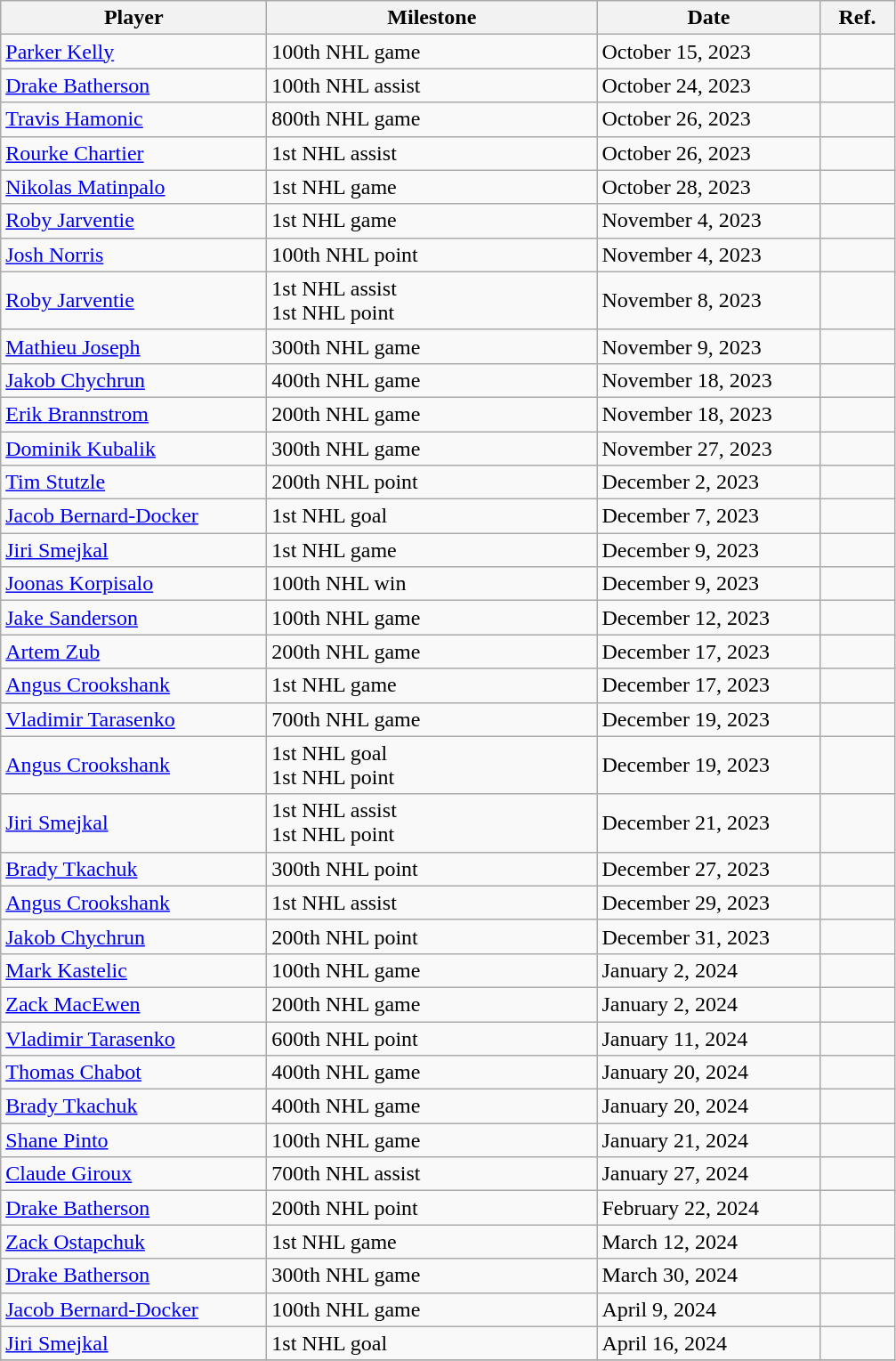<table class="wikitable">
<tr>
<th style="width:12em">Player</th>
<th style="width:15em">Milestone</th>
<th style="width:10em">Date</th>
<th style="width:3em">Ref.</th>
</tr>
<tr>
<td><a href='#'>Parker Kelly</a></td>
<td>100th NHL game</td>
<td>October 15, 2023</td>
<td style="text-align:center"></td>
</tr>
<tr>
<td><a href='#'>Drake Batherson</a></td>
<td>100th NHL assist</td>
<td>October 24, 2023</td>
<td style="text-align:center"></td>
</tr>
<tr>
<td><a href='#'>Travis Hamonic</a></td>
<td>800th NHL game</td>
<td>October 26, 2023</td>
<td style="text-align:center"></td>
</tr>
<tr>
<td><a href='#'>Rourke Chartier</a></td>
<td>1st NHL assist</td>
<td>October 26, 2023</td>
<td style="text-align:center"></td>
</tr>
<tr>
<td><a href='#'>Nikolas Matinpalo</a></td>
<td>1st NHL game</td>
<td>October 28, 2023</td>
<td style="text-align:center"></td>
</tr>
<tr>
<td><a href='#'>Roby Jarventie</a></td>
<td>1st NHL game</td>
<td>November 4, 2023</td>
<td style="text-align:center"></td>
</tr>
<tr>
<td><a href='#'>Josh Norris</a></td>
<td>100th NHL point</td>
<td>November 4, 2023</td>
<td style="text-align:center"></td>
</tr>
<tr>
<td><a href='#'>Roby Jarventie</a></td>
<td>1st NHL assist<br>1st NHL point</td>
<td>November 8, 2023</td>
<td style="text-align:center"></td>
</tr>
<tr>
<td><a href='#'>Mathieu Joseph</a></td>
<td>300th NHL game</td>
<td>November 9, 2023</td>
<td style="text-align:center"></td>
</tr>
<tr>
<td><a href='#'>Jakob Chychrun</a></td>
<td>400th NHL game</td>
<td>November 18, 2023</td>
<td style="text-align:center"></td>
</tr>
<tr>
<td><a href='#'>Erik Brannstrom</a></td>
<td>200th NHL game</td>
<td>November 18, 2023</td>
<td style="text-align:center"></td>
</tr>
<tr>
<td><a href='#'>Dominik Kubalik</a></td>
<td>300th NHL game</td>
<td>November 27, 2023</td>
<td style="text-align:center"></td>
</tr>
<tr>
<td><a href='#'>Tim Stutzle</a></td>
<td>200th NHL point</td>
<td>December 2, 2023</td>
<td style="text-align:center"></td>
</tr>
<tr>
<td><a href='#'>Jacob Bernard-Docker</a></td>
<td>1st NHL goal</td>
<td>December 7, 2023</td>
<td style="text-align:center"></td>
</tr>
<tr>
<td><a href='#'>Jiri Smejkal</a></td>
<td>1st NHL game</td>
<td>December 9, 2023</td>
<td style="text-align:center"></td>
</tr>
<tr>
<td><a href='#'>Joonas Korpisalo</a></td>
<td>100th NHL win</td>
<td>December 9, 2023</td>
<td style="text-align:center"></td>
</tr>
<tr>
<td><a href='#'>Jake Sanderson</a></td>
<td>100th NHL game</td>
<td>December 12, 2023</td>
<td style="text-align:center"></td>
</tr>
<tr>
<td><a href='#'>Artem Zub</a></td>
<td>200th NHL game</td>
<td>December 17, 2023</td>
<td style="text-align:center"></td>
</tr>
<tr>
<td><a href='#'>Angus Crookshank</a></td>
<td>1st NHL game</td>
<td>December 17, 2023</td>
<td style="text-align:center"></td>
</tr>
<tr>
<td><a href='#'>Vladimir Tarasenko</a></td>
<td>700th NHL game</td>
<td>December 19, 2023</td>
<td style="text-align:center"></td>
</tr>
<tr>
<td><a href='#'>Angus Crookshank</a></td>
<td>1st NHL goal<br>1st NHL point</td>
<td>December 19, 2023</td>
<td style="text-align:center"></td>
</tr>
<tr>
<td><a href='#'>Jiri Smejkal</a></td>
<td>1st NHL assist<br>1st NHL point</td>
<td>December 21, 2023</td>
<td style="text-align:center"></td>
</tr>
<tr>
<td><a href='#'>Brady Tkachuk</a></td>
<td>300th NHL point</td>
<td>December 27, 2023</td>
<td style="text-align:center"></td>
</tr>
<tr>
<td><a href='#'>Angus Crookshank</a></td>
<td>1st NHL assist</td>
<td>December 29, 2023</td>
<td style="text-align:center"></td>
</tr>
<tr>
<td><a href='#'>Jakob Chychrun</a></td>
<td>200th NHL point</td>
<td>December 31, 2023</td>
<td style="text-align:center"></td>
</tr>
<tr>
<td><a href='#'>Mark Kastelic</a></td>
<td>100th NHL game</td>
<td>January 2, 2024</td>
<td style="text-align:center"></td>
</tr>
<tr>
<td><a href='#'>Zack MacEwen</a></td>
<td>200th NHL game</td>
<td>January 2, 2024</td>
<td style="text-align:center"></td>
</tr>
<tr>
<td><a href='#'>Vladimir Tarasenko</a></td>
<td>600th NHL point</td>
<td>January 11, 2024</td>
<td style="text-align:center"></td>
</tr>
<tr>
<td><a href='#'>Thomas Chabot</a></td>
<td>400th NHL game</td>
<td>January 20, 2024</td>
<td style="text-align:center"></td>
</tr>
<tr>
<td><a href='#'>Brady Tkachuk</a></td>
<td>400th NHL game</td>
<td>January 20, 2024</td>
<td style="text-align:center"></td>
</tr>
<tr>
<td><a href='#'>Shane Pinto</a></td>
<td>100th NHL game</td>
<td>January 21, 2024</td>
<td style="text-align:center"></td>
</tr>
<tr>
<td><a href='#'>Claude Giroux</a></td>
<td>700th NHL assist</td>
<td>January 27, 2024</td>
<td style="text-align:center"></td>
</tr>
<tr>
<td><a href='#'>Drake Batherson</a></td>
<td>200th NHL point</td>
<td>February 22, 2024</td>
<td style="text-align:center"></td>
</tr>
<tr>
<td><a href='#'>Zack Ostapchuk</a></td>
<td>1st NHL game</td>
<td>March 12, 2024</td>
<td style="text-align:center"></td>
</tr>
<tr>
<td><a href='#'>Drake Batherson</a></td>
<td>300th NHL game</td>
<td>March 30, 2024</td>
<td style="text-align:center"></td>
</tr>
<tr>
<td><a href='#'>Jacob Bernard-Docker</a></td>
<td>100th NHL game</td>
<td>April 9, 2024</td>
<td style="text-align:center"></td>
</tr>
<tr>
<td><a href='#'>Jiri Smejkal</a></td>
<td>1st NHL goal</td>
<td>April 16, 2024</td>
<td style="text-align:center"></td>
</tr>
<tr>
</tr>
</table>
